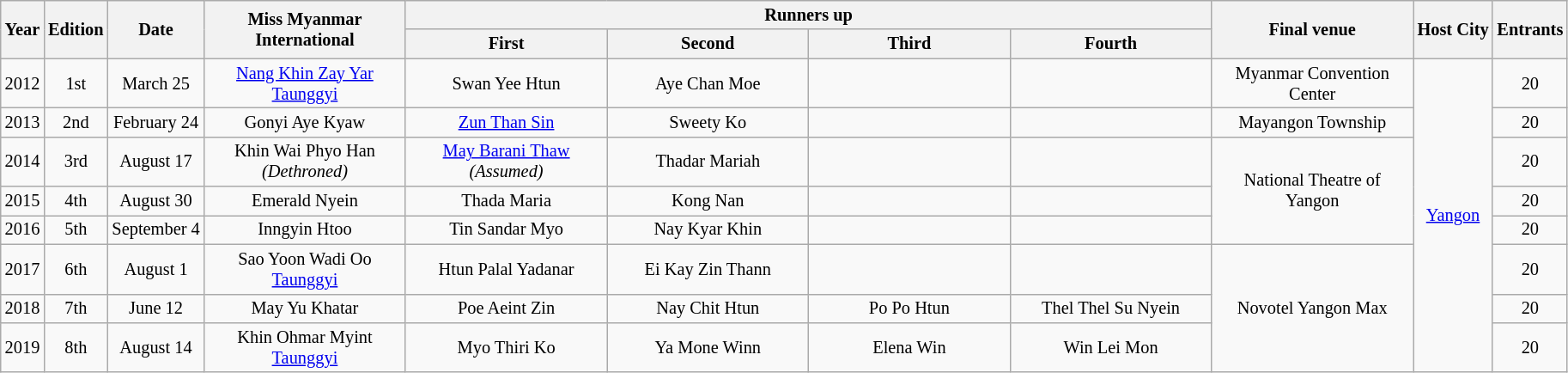<table class="wikitable" style="font-size: 85%";>
<tr>
<th rowspan="2">Year</th>
<th rowspan="2">Edition</th>
<th rowspan="2">Date</th>
<th rowspan="2" width="150">Miss Myanmar International</th>
<th colspan="4" width="600">Runners up</th>
<th rowspan="2" width="150">Final venue</th>
<th rowspan="2">Host City</th>
<th rowspan="2">Entrants</th>
</tr>
<tr>
<th width="150">First</th>
<th width="150">Second</th>
<th width="150">Third</th>
<th width="150">Fourth</th>
</tr>
<tr style="text-align: center;">
<td>2012</td>
<td>1st</td>
<td>March 25</td>
<td align="center"><a href='#'>Nang Khin Zay Yar</a><br> <a href='#'>Taunggyi</a></td>
<td align="center">Swan Yee Htun<br></td>
<td align="center">Aye Chan Moe<br></td>
<td></td>
<td></td>
<td>Myanmar Convention Center</td>
<td rowspan="8"> <a href='#'>Yangon</a></td>
<td>20</td>
</tr>
<tr style="text-align: center;">
<td>2013</td>
<td>2nd</td>
<td>February 24</td>
<td align="center">Gonyi Aye Kyaw<br></td>
<td align="center"><a href='#'>Zun Than Sin</a><br></td>
<td align="center">Sweety Ko<br></td>
<td></td>
<td></td>
<td>Mayangon Township</td>
<td>20</td>
</tr>
<tr style="text-align: center;">
<td>2014</td>
<td>3rd</td>
<td>August 17</td>
<td align="center">Khin Wai Phyo Han <em>(Dethroned)</em><br></td>
<td align="center"><a href='#'>May Barani Thaw</a> <em>(Assumed)</em><br></td>
<td align="center">Thadar Mariah<br></td>
<td></td>
<td></td>
<td rowspan="3">National Theatre of Yangon</td>
<td>20</td>
</tr>
<tr style="text-align: center;">
<td>2015</td>
<td>4th</td>
<td>August 30</td>
<td align="center">Emerald Nyein<br></td>
<td align="center">Thada Maria<br></td>
<td align="center">Kong Nan<br></td>
<td></td>
<td></td>
<td>20</td>
</tr>
<tr style="text-align: center;">
<td>2016</td>
<td>5th</td>
<td>September 4</td>
<td align="center">Inngyin Htoo<br></td>
<td align="center">Tin Sandar Myo<br></td>
<td align="center">Nay Kyar Khin<br></td>
<td></td>
<td></td>
<td>20</td>
</tr>
<tr style="text-align: center;">
<td>2017</td>
<td>6th</td>
<td>August 1</td>
<td align="center">Sao Yoon Wadi Oo<br> <a href='#'>Taunggyi</a></td>
<td align="center">Htun Palal Yadanar<br></td>
<td align="center">Ei Kay Zin Thann<br></td>
<td></td>
<td></td>
<td rowspan="3">Novotel Yangon Max</td>
<td>20</td>
</tr>
<tr style="text-align: center;">
<td>2018</td>
<td>7th</td>
<td>June 12</td>
<td align="center">May Yu Khatar<br></td>
<td align="center">Poe Aeint Zin<br></td>
<td align="center">Nay Chit Htun<br></td>
<td align="center">Po Po Htun<br></td>
<td align="center">Thel Thel Su Nyein<br></td>
<td>20</td>
</tr>
<tr style="text-align: center;">
<td>2019</td>
<td>8th</td>
<td>August 14</td>
<td align="center">Khin Ohmar Myint<br> <a href='#'>Taunggyi</a></td>
<td align="center">Myo Thiri Ko<br></td>
<td align="center">Ya Mone Winn<br></td>
<td align="center">Elena Win<br></td>
<td align="center">Win Lei Mon<br></td>
<td>20</td>
</tr>
</table>
